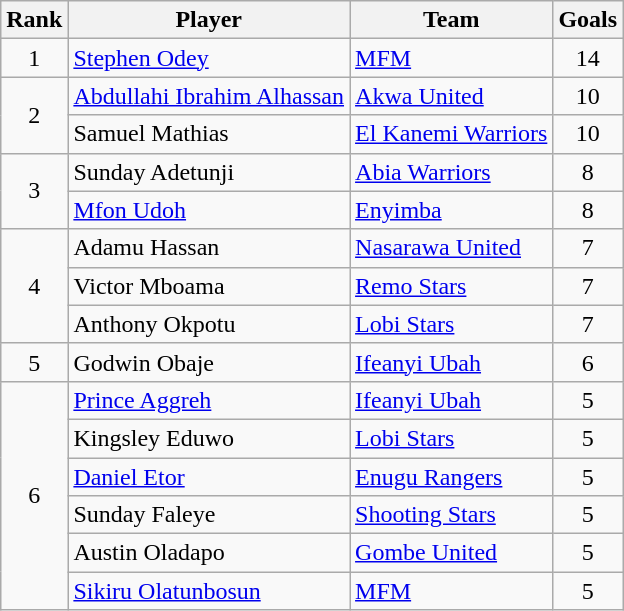<table class="wikitable" style="text-align:left">
<tr>
<th>Rank</th>
<th>Player</th>
<th>Team</th>
<th>Goals</th>
</tr>
<tr>
<td align=center>1</td>
<td> <a href='#'>Stephen Odey</a></td>
<td><a href='#'>MFM</a></td>
<td align=center>14</td>
</tr>
<tr>
<td align=center rowspan=2>2</td>
<td> <a href='#'>Abdullahi Ibrahim Alhassan</a></td>
<td><a href='#'>Akwa United</a></td>
<td align=center>10</td>
</tr>
<tr>
<td> Samuel Mathias</td>
<td><a href='#'>El Kanemi Warriors</a></td>
<td align=center>10</td>
</tr>
<tr>
<td align=center rowspan=2>3</td>
<td> Sunday Adetunji</td>
<td><a href='#'>Abia Warriors</a></td>
<td align=center>8</td>
</tr>
<tr>
<td> <a href='#'>Mfon Udoh</a></td>
<td><a href='#'>Enyimba</a></td>
<td align=center>8</td>
</tr>
<tr>
<td align=center rowspan=3>4</td>
<td> Adamu Hassan</td>
<td><a href='#'>Nasarawa United</a></td>
<td align=center>7</td>
</tr>
<tr>
<td> Victor Mboama</td>
<td><a href='#'>Remo Stars</a></td>
<td align=center>7</td>
</tr>
<tr>
<td> Anthony Okpotu</td>
<td><a href='#'>Lobi Stars</a></td>
<td align=center>7</td>
</tr>
<tr>
<td align=center>5</td>
<td> Godwin Obaje</td>
<td><a href='#'>Ifeanyi Ubah</a></td>
<td align=center>6</td>
</tr>
<tr>
<td align=center rowspan=6>6</td>
<td> <a href='#'>Prince Aggreh</a></td>
<td><a href='#'>Ifeanyi Ubah</a></td>
<td align=center>5</td>
</tr>
<tr>
<td> Kingsley Eduwo</td>
<td><a href='#'>Lobi Stars</a></td>
<td align=center>5</td>
</tr>
<tr>
<td> <a href='#'>Daniel Etor</a></td>
<td><a href='#'>Enugu Rangers</a></td>
<td align=center>5</td>
</tr>
<tr>
<td> Sunday Faleye</td>
<td><a href='#'>Shooting Stars</a></td>
<td align=center>5</td>
</tr>
<tr>
<td> Austin Oladapo</td>
<td><a href='#'>Gombe United</a></td>
<td align=center>5</td>
</tr>
<tr>
<td> <a href='#'>Sikiru Olatunbosun</a></td>
<td><a href='#'>MFM</a></td>
<td align=center>5<br></td>
</tr>
</table>
